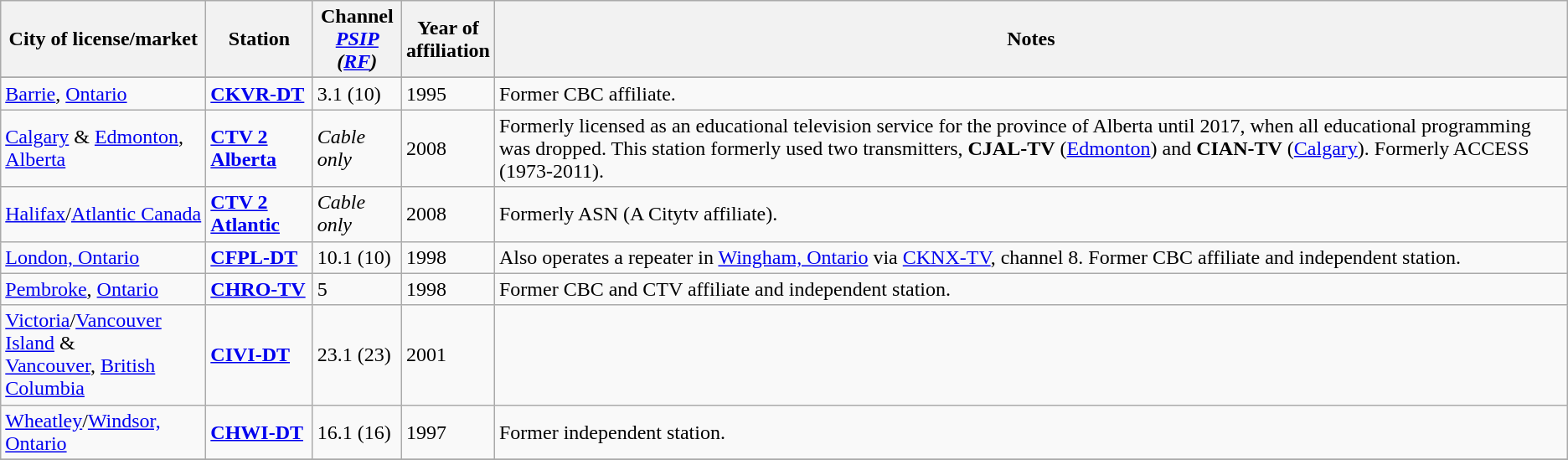<table class="wikitable">
<tr>
<th>City of license/market</th>
<th>Station</th>
<th>Channel<br><em><a href='#'>PSIP</a> (<a href='#'>RF</a>)</em></th>
<th>Year of<br>affiliation</th>
<th>Notes</th>
</tr>
<tr style="vertical-align: top; text-align: left;">
</tr>
<tr>
<td><a href='#'>Barrie</a>, <a href='#'>Ontario</a></td>
<td><strong><a href='#'>CKVR-DT</a></strong></td>
<td>3.1 (10)</td>
<td>1995</td>
<td>Former CBC affiliate.</td>
</tr>
<tr>
<td><a href='#'>Calgary</a> & <a href='#'>Edmonton</a>, <a href='#'>Alberta</a></td>
<td><strong><a href='#'>CTV 2 Alberta</a></strong></td>
<td><em>Cable only</em></td>
<td>2008</td>
<td>Formerly licensed as an educational television service for the province of Alberta until 2017, when all educational programming was dropped. This station formerly used two transmitters, <strong>CJAL-TV</strong> (<a href='#'>Edmonton</a>) and <strong>CIAN-TV</strong> (<a href='#'>Calgary</a>). Formerly ACCESS (1973-2011).</td>
</tr>
<tr>
<td><a href='#'>Halifax</a>/<a href='#'>Atlantic Canada</a></td>
<td><strong><a href='#'>CTV 2 Atlantic</a></strong></td>
<td><em>Cable only</em></td>
<td>2008</td>
<td>Formerly ASN (A Citytv affiliate).</td>
</tr>
<tr>
<td><a href='#'>London, Ontario</a></td>
<td><strong><a href='#'>CFPL-DT</a></strong></td>
<td>10.1 (10)</td>
<td>1998</td>
<td>Also operates a repeater in <a href='#'>Wingham, Ontario</a> via <a href='#'>CKNX-TV</a>, channel 8. Former CBC affiliate and independent station.</td>
</tr>
<tr>
<td><a href='#'>Pembroke</a>, <a href='#'>Ontario</a></td>
<td><strong><a href='#'>CHRO-TV</a></strong></td>
<td>5</td>
<td>1998</td>
<td>Former CBC and CTV affiliate and independent station.</td>
</tr>
<tr>
<td><a href='#'>Victoria</a>/<a href='#'>Vancouver Island</a> &<br><a href='#'>Vancouver</a>, <a href='#'>British Columbia</a></td>
<td><strong><a href='#'>CIVI-DT</a></strong></td>
<td>23.1 (23)</td>
<td>2001</td>
<td></td>
</tr>
<tr>
<td><a href='#'>Wheatley</a>/<a href='#'>Windsor, Ontario</a></td>
<td><strong><a href='#'>CHWI-DT</a></strong></td>
<td>16.1 (16)</td>
<td>1997</td>
<td>Former independent station.</td>
</tr>
<tr>
</tr>
</table>
